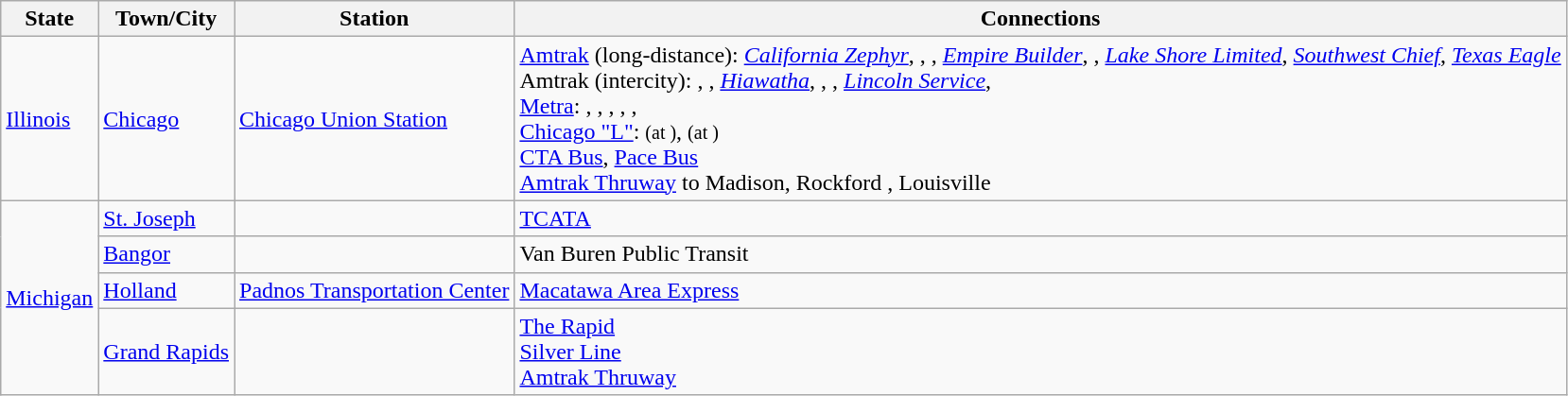<table class="wikitable">
<tr>
<th>State</th>
<th>Town/City</th>
<th>Station</th>
<th>Connections</th>
</tr>
<tr>
<td><a href='#'>Illinois</a></td>
<td><a href='#'>Chicago</a></td>
<td><a href='#'>Chicago Union Station</a></td>
<td> <a href='#'>Amtrak</a> (long-distance): <em><a href='#'>California Zephyr</a></em>, , , <em><a href='#'>Empire Builder</a></em>, , <em><a href='#'>Lake Shore Limited</a></em>, <em><a href='#'>Southwest Chief</a></em>, <em><a href='#'>Texas Eagle</a></em><br> Amtrak (intercity): , , <em><a href='#'>Hiawatha</a></em>, , , <em><a href='#'>Lincoln Service</a></em>, <br> <a href='#'>Metra</a>: , , , , , <br> <a href='#'>Chicago "L"</a>:  <small>(at )</small>,     <small>(at )</small><br> <a href='#'>CTA Bus</a>, <a href='#'>Pace Bus</a><br> <a href='#'>Amtrak Thruway</a> to Madison, Rockford , Louisville </td>
</tr>
<tr>
<td rowspan=4><a href='#'>Michigan</a></td>
<td><a href='#'>St. Joseph</a></td>
<td></td>
<td> <a href='#'>TCATA</a></td>
</tr>
<tr>
<td><a href='#'>Bangor</a></td>
<td></td>
<td> Van Buren Public Transit</td>
</tr>
<tr>
<td><a href='#'>Holland</a></td>
<td><a href='#'>Padnos Transportation Center</a></td>
<td> <a href='#'>Macatawa Area Express</a></td>
</tr>
<tr>
<td><a href='#'>Grand Rapids</a></td>
<td></td>
<td> <a href='#'>The Rapid</a><br> <a href='#'>Silver Line</a><br> <a href='#'>Amtrak Thruway</a></td>
</tr>
</table>
